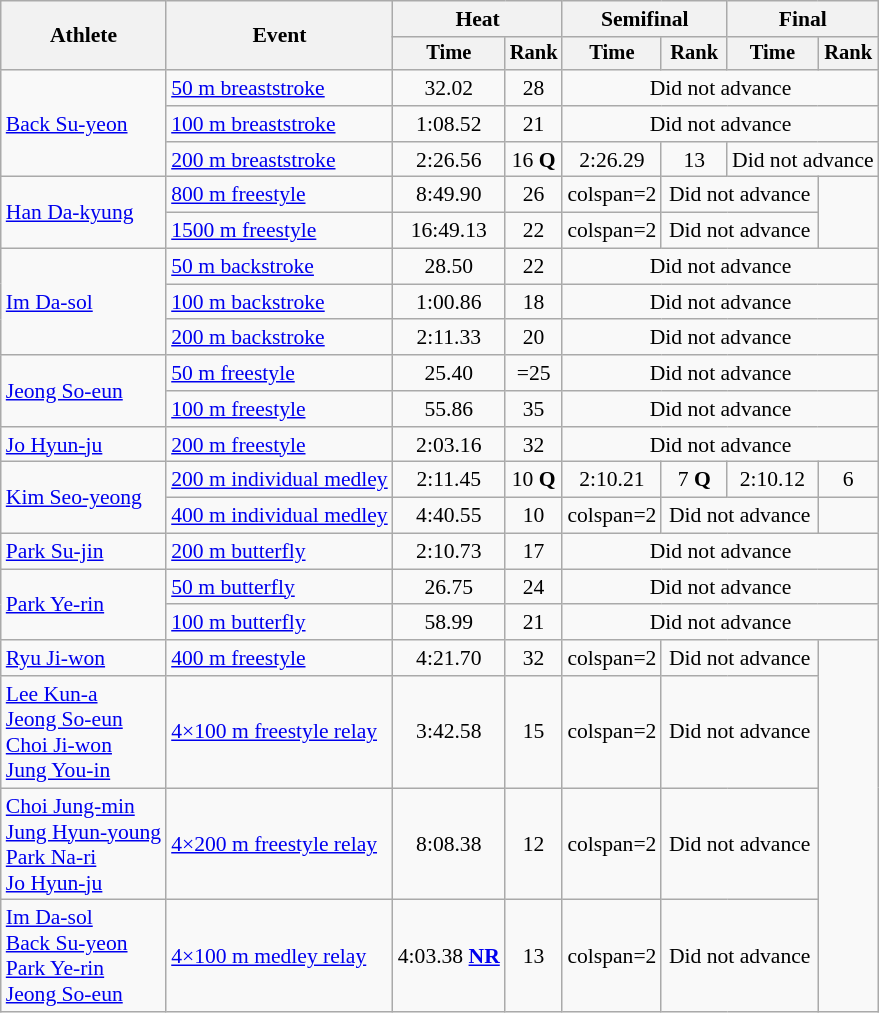<table class="wikitable" style="text-align:center; font-size:90%">
<tr>
<th rowspan="2">Athlete</th>
<th rowspan="2">Event</th>
<th colspan="2">Heat</th>
<th colspan="2">Semifinal</th>
<th colspan="2">Final</th>
</tr>
<tr style="font-size:95%">
<th>Time</th>
<th>Rank</th>
<th>Time</th>
<th>Rank</th>
<th>Time</th>
<th>Rank</th>
</tr>
<tr>
<td align=left rowspan=3><a href='#'>Back Su-yeon</a></td>
<td align=left><a href='#'>50 m breaststroke</a></td>
<td>32.02</td>
<td>28</td>
<td colspan=4>Did not advance</td>
</tr>
<tr>
<td align=left><a href='#'>100 m breaststroke</a></td>
<td>1:08.52</td>
<td>21</td>
<td colspan=4>Did not advance</td>
</tr>
<tr>
<td align=left><a href='#'>200 m breaststroke</a></td>
<td>2:26.56</td>
<td>16 <strong>Q</strong></td>
<td>2:26.29</td>
<td>13</td>
<td colspan=2>Did not advance</td>
</tr>
<tr>
<td align=left rowspan=2><a href='#'>Han Da-kyung</a></td>
<td align=left><a href='#'>800 m freestyle</a></td>
<td>8:49.90</td>
<td>26</td>
<td>colspan=2 </td>
<td colspan=2>Did not advance</td>
</tr>
<tr>
<td align=left><a href='#'>1500 m freestyle</a></td>
<td>16:49.13</td>
<td>22</td>
<td>colspan=2 </td>
<td colspan=2>Did not advance</td>
</tr>
<tr>
<td align=left rowspan=3><a href='#'>Im Da-sol</a></td>
<td align=left><a href='#'>50 m backstroke</a></td>
<td>28.50</td>
<td>22</td>
<td colspan=4>Did not advance</td>
</tr>
<tr>
<td align=left><a href='#'>100 m backstroke</a></td>
<td>1:00.86</td>
<td>18</td>
<td colspan=4>Did not advance</td>
</tr>
<tr>
<td align=left><a href='#'>200 m backstroke</a></td>
<td>2:11.33</td>
<td>20</td>
<td colspan=4>Did not advance</td>
</tr>
<tr>
<td align=left rowspan=2><a href='#'>Jeong So-eun</a></td>
<td align=left><a href='#'>50 m freestyle</a></td>
<td>25.40</td>
<td>=25</td>
<td colspan=4>Did not advance</td>
</tr>
<tr>
<td align=left><a href='#'>100 m freestyle</a></td>
<td>55.86</td>
<td>35</td>
<td colspan=4>Did not advance</td>
</tr>
<tr>
<td align=left><a href='#'>Jo Hyun-ju</a></td>
<td align=left><a href='#'>200 m freestyle</a></td>
<td>2:03.16</td>
<td>32</td>
<td colspan=4>Did not advance</td>
</tr>
<tr>
<td align=left rowspan=2><a href='#'>Kim Seo-yeong</a></td>
<td align=left><a href='#'>200 m individual medley</a></td>
<td>2:11.45</td>
<td>10 <strong>Q</strong></td>
<td>2:10.21</td>
<td>7 <strong>Q</strong></td>
<td>2:10.12</td>
<td>6</td>
</tr>
<tr>
<td align=left><a href='#'>400 m individual medley</a></td>
<td>4:40.55</td>
<td>10</td>
<td>colspan=2 </td>
<td colspan=2>Did not advance</td>
</tr>
<tr>
<td align=left><a href='#'>Park Su-jin</a></td>
<td align=left><a href='#'>200 m butterfly</a></td>
<td>2:10.73</td>
<td>17</td>
<td colspan=4>Did not advance</td>
</tr>
<tr>
<td align=left rowspan=2><a href='#'>Park Ye-rin</a></td>
<td align=left><a href='#'>50 m butterfly</a></td>
<td>26.75</td>
<td>24</td>
<td colspan=4>Did not advance</td>
</tr>
<tr>
<td align=left><a href='#'>100 m butterfly</a></td>
<td>58.99</td>
<td>21</td>
<td colspan=4>Did not advance</td>
</tr>
<tr>
<td align=left><a href='#'>Ryu Ji-won</a></td>
<td align=left><a href='#'>400 m freestyle</a></td>
<td>4:21.70</td>
<td>32</td>
<td>colspan=2 </td>
<td colspan=2>Did not advance</td>
</tr>
<tr>
<td align=left><a href='#'>Lee Kun-a</a><br><a href='#'>Jeong So-eun</a><br><a href='#'>Choi Ji-won</a><br><a href='#'>Jung You-in</a></td>
<td align=left><a href='#'>4×100 m freestyle relay</a></td>
<td>3:42.58</td>
<td>15</td>
<td>colspan=2 </td>
<td colspan=2>Did not advance</td>
</tr>
<tr>
<td align=left><a href='#'>Choi Jung-min</a><br><a href='#'>Jung Hyun-young</a><br><a href='#'>Park Na-ri</a><br><a href='#'>Jo Hyun-ju</a></td>
<td align=left><a href='#'>4×200 m freestyle relay</a></td>
<td>8:08.38</td>
<td>12</td>
<td>colspan=2 </td>
<td colspan=2>Did not advance</td>
</tr>
<tr>
<td align=left><a href='#'>Im Da-sol</a><br><a href='#'>Back Su-yeon</a><br><a href='#'>Park Ye-rin</a><br><a href='#'>Jeong So-eun</a></td>
<td align=left><a href='#'>4×100 m medley relay</a></td>
<td>4:03.38 <strong><a href='#'>NR</a></strong></td>
<td>13</td>
<td>colspan=2 </td>
<td colspan=2>Did not advance</td>
</tr>
</table>
